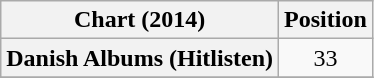<table class="wikitable plainrowheaders" style="text-align:center">
<tr>
<th scope="col">Chart (2014)</th>
<th scope="col">Position</th>
</tr>
<tr>
<th scope="row">Danish Albums (Hitlisten)</th>
<td>33</td>
</tr>
<tr>
</tr>
</table>
